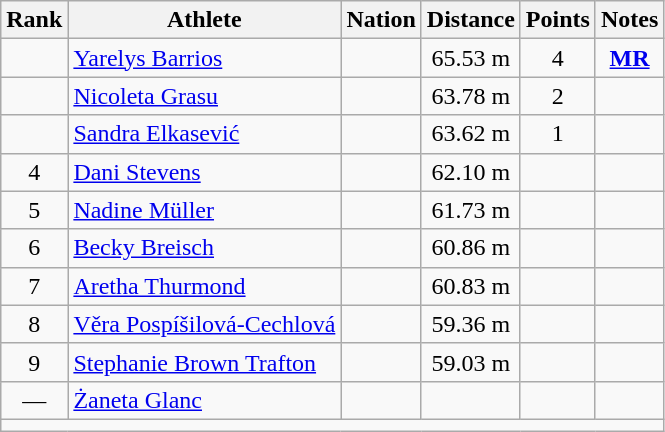<table class="wikitable mw-datatable sortable" style="text-align:center;">
<tr>
<th>Rank</th>
<th>Athlete</th>
<th>Nation</th>
<th>Distance</th>
<th>Points</th>
<th>Notes</th>
</tr>
<tr>
<td></td>
<td align=left><a href='#'>Yarelys Barrios</a></td>
<td align=left></td>
<td>65.53 m</td>
<td>4</td>
<td><strong><a href='#'>MR</a></strong></td>
</tr>
<tr>
<td></td>
<td align=left><a href='#'>Nicoleta Grasu</a></td>
<td align=left></td>
<td>63.78 m</td>
<td>2</td>
<td></td>
</tr>
<tr>
<td></td>
<td align=left><a href='#'>Sandra Elkasević</a></td>
<td align=left></td>
<td>63.62 m</td>
<td>1</td>
<td></td>
</tr>
<tr>
<td>4</td>
<td align=left><a href='#'>Dani Stevens</a></td>
<td align=left></td>
<td>62.10 m</td>
<td></td>
<td></td>
</tr>
<tr>
<td>5</td>
<td align=left><a href='#'>Nadine Müller</a></td>
<td align=left></td>
<td>61.73 m</td>
<td></td>
<td></td>
</tr>
<tr>
<td>6</td>
<td align=left><a href='#'>Becky Breisch</a></td>
<td align=left></td>
<td>60.86 m</td>
<td></td>
<td></td>
</tr>
<tr>
<td>7</td>
<td align=left><a href='#'>Aretha Thurmond</a></td>
<td align=left></td>
<td>60.83 m</td>
<td></td>
<td></td>
</tr>
<tr>
<td>8</td>
<td align=left><a href='#'>Věra Pospíšilová-Cechlová</a></td>
<td align=left></td>
<td>59.36 m</td>
<td></td>
<td></td>
</tr>
<tr>
<td>9</td>
<td align=left><a href='#'>Stephanie Brown Trafton</a></td>
<td align=left></td>
<td>59.03 m</td>
<td></td>
<td></td>
</tr>
<tr>
<td>—</td>
<td align=left><a href='#'>Żaneta Glanc</a></td>
<td align=left></td>
<td></td>
<td></td>
<td></td>
</tr>
<tr class="sortbottom">
<td colspan=6></td>
</tr>
</table>
